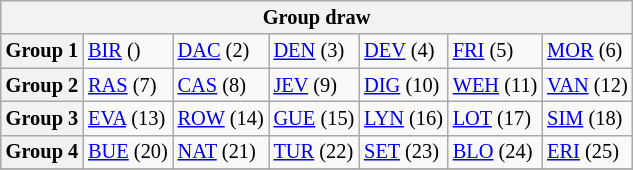<table class="wikitable" style="text-align:center; font-size:85%">
<tr>
<th colspan="7">Group draw</th>
</tr>
<tr>
<th>Group 1</th>
<td align="left"> <a href='#'>BIR</a> ()</td>
<td align="left"> <a href='#'>DAC</a> (2)</td>
<td align="left"> <a href='#'>DEN</a> (3)</td>
<td align="left"> <a href='#'>DEV</a> (4)</td>
<td align="left"> <a href='#'>FRI</a> (5)</td>
<td align="left"> <a href='#'>MOR</a> (6)</td>
</tr>
<tr>
<th>Group 2</th>
<td align="left"> <a href='#'>RAS</a> (7)</td>
<td align="left"> <a href='#'>CAS</a> (8)</td>
<td align="left"> <a href='#'>JEV</a> (9)</td>
<td align="left"> <a href='#'>DIG</a> (10)</td>
<td align="left"> <a href='#'>WEH</a> (11)</td>
<td align="left"> <a href='#'>VAN</a> (12)</td>
</tr>
<tr>
<th>Group 3</th>
<td align="left"> <a href='#'>EVA</a> (13)</td>
<td align="left"> <a href='#'>ROW</a> (14)</td>
<td align="left"> <a href='#'>GUE</a> (15)</td>
<td align="left"> <a href='#'>LYN</a> (16)</td>
<td align="left"> <a href='#'>LOT</a> (17)</td>
<td align="left"> <a href='#'>SIM</a> (18)</td>
</tr>
<tr>
<th>Group 4</th>
<td align="left"> <a href='#'>BUE</a> (20)</td>
<td align="left"> <a href='#'>NAT</a> (21)</td>
<td align="left"> <a href='#'>TUR</a> (22)</td>
<td align="left"> <a href='#'>SET</a> (23)</td>
<td align="left"> <a href='#'>BLO</a> (24)</td>
<td align="left"> <a href='#'>ERI</a> (25)</td>
</tr>
<tr>
</tr>
</table>
